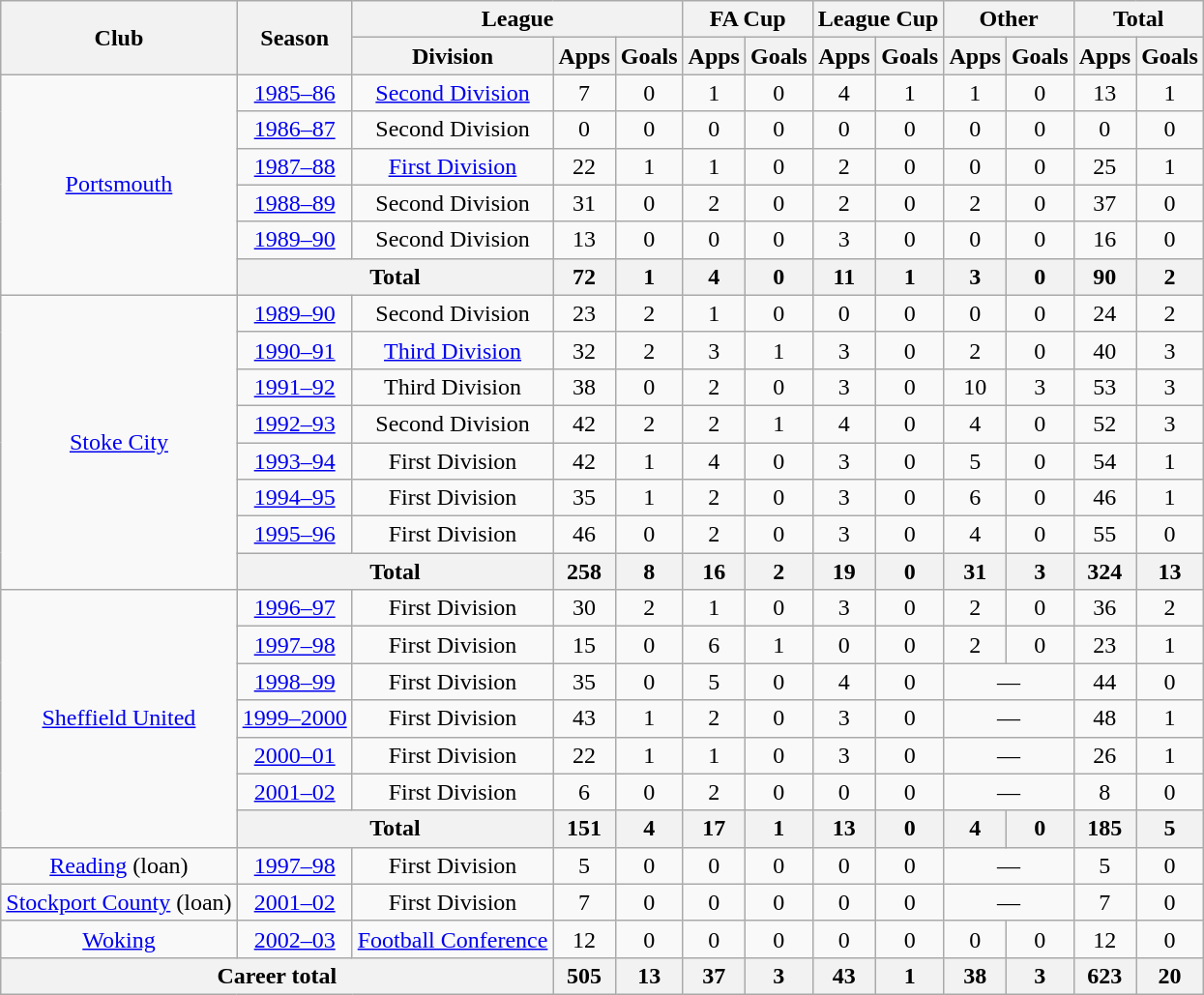<table class="wikitable" style="text-align: center;">
<tr>
<th rowspan="2">Club</th>
<th rowspan="2">Season</th>
<th colspan="3">League</th>
<th colspan="2">FA Cup</th>
<th colspan="2">League Cup</th>
<th colspan="2">Other</th>
<th colspan="2">Total</th>
</tr>
<tr>
<th>Division</th>
<th>Apps</th>
<th>Goals</th>
<th>Apps</th>
<th>Goals</th>
<th>Apps</th>
<th>Goals</th>
<th>Apps</th>
<th>Goals</th>
<th>Apps</th>
<th>Goals</th>
</tr>
<tr>
<td rowspan="6"><a href='#'>Portsmouth</a></td>
<td><a href='#'>1985–86</a></td>
<td><a href='#'>Second Division</a></td>
<td>7</td>
<td>0</td>
<td>1</td>
<td>0</td>
<td>4</td>
<td>1</td>
<td>1</td>
<td>0</td>
<td>13</td>
<td>1</td>
</tr>
<tr>
<td><a href='#'>1986–87</a></td>
<td>Second Division</td>
<td>0</td>
<td>0</td>
<td>0</td>
<td>0</td>
<td>0</td>
<td>0</td>
<td>0</td>
<td>0</td>
<td>0</td>
<td>0</td>
</tr>
<tr>
<td><a href='#'>1987–88</a></td>
<td><a href='#'>First Division</a></td>
<td>22</td>
<td>1</td>
<td>1</td>
<td>0</td>
<td>2</td>
<td>0</td>
<td>0</td>
<td>0</td>
<td>25</td>
<td>1</td>
</tr>
<tr>
<td><a href='#'>1988–89</a></td>
<td>Second Division</td>
<td>31</td>
<td>0</td>
<td>2</td>
<td>0</td>
<td>2</td>
<td>0</td>
<td>2</td>
<td>0</td>
<td>37</td>
<td>0</td>
</tr>
<tr>
<td><a href='#'>1989–90</a></td>
<td>Second Division</td>
<td>13</td>
<td>0</td>
<td>0</td>
<td>0</td>
<td>3</td>
<td>0</td>
<td>0</td>
<td>0</td>
<td>16</td>
<td>0</td>
</tr>
<tr>
<th colspan="2">Total</th>
<th>72</th>
<th>1</th>
<th>4</th>
<th>0</th>
<th>11</th>
<th>1</th>
<th>3</th>
<th>0</th>
<th>90</th>
<th>2</th>
</tr>
<tr>
<td rowspan="8"><a href='#'>Stoke City</a></td>
<td><a href='#'>1989–90</a></td>
<td>Second Division</td>
<td>23</td>
<td>2</td>
<td>1</td>
<td>0</td>
<td>0</td>
<td>0</td>
<td>0</td>
<td>0</td>
<td>24</td>
<td>2</td>
</tr>
<tr>
<td><a href='#'>1990–91</a></td>
<td><a href='#'>Third Division</a></td>
<td>32</td>
<td>2</td>
<td>3</td>
<td>1</td>
<td>3</td>
<td>0</td>
<td>2</td>
<td>0</td>
<td>40</td>
<td>3</td>
</tr>
<tr>
<td><a href='#'>1991–92</a></td>
<td>Third Division</td>
<td>38</td>
<td>0</td>
<td>2</td>
<td>0</td>
<td>3</td>
<td>0</td>
<td>10</td>
<td>3</td>
<td>53</td>
<td>3</td>
</tr>
<tr>
<td><a href='#'>1992–93</a></td>
<td>Second Division</td>
<td>42</td>
<td>2</td>
<td>2</td>
<td>1</td>
<td>4</td>
<td>0</td>
<td>4</td>
<td>0</td>
<td>52</td>
<td>3</td>
</tr>
<tr>
<td><a href='#'>1993–94</a></td>
<td>First Division</td>
<td>42</td>
<td>1</td>
<td>4</td>
<td>0</td>
<td>3</td>
<td>0</td>
<td>5</td>
<td>0</td>
<td>54</td>
<td>1</td>
</tr>
<tr>
<td><a href='#'>1994–95</a></td>
<td>First Division</td>
<td>35</td>
<td>1</td>
<td>2</td>
<td>0</td>
<td>3</td>
<td>0</td>
<td>6</td>
<td>0</td>
<td>46</td>
<td>1</td>
</tr>
<tr>
<td><a href='#'>1995–96</a></td>
<td>First Division</td>
<td>46</td>
<td>0</td>
<td>2</td>
<td>0</td>
<td>3</td>
<td>0</td>
<td>4</td>
<td>0</td>
<td>55</td>
<td>0</td>
</tr>
<tr>
<th colspan="2">Total</th>
<th>258</th>
<th>8</th>
<th>16</th>
<th>2</th>
<th>19</th>
<th>0</th>
<th>31</th>
<th>3</th>
<th>324</th>
<th>13</th>
</tr>
<tr>
<td rowspan="7"><a href='#'>Sheffield United</a></td>
<td><a href='#'>1996–97</a></td>
<td>First Division</td>
<td>30</td>
<td>2</td>
<td>1</td>
<td>0</td>
<td>3</td>
<td>0</td>
<td>2</td>
<td>0</td>
<td>36</td>
<td>2</td>
</tr>
<tr>
<td><a href='#'>1997–98</a></td>
<td>First Division</td>
<td>15</td>
<td>0</td>
<td>6</td>
<td>1</td>
<td>0</td>
<td>0</td>
<td>2</td>
<td>0</td>
<td>23</td>
<td>1</td>
</tr>
<tr>
<td><a href='#'>1998–99</a></td>
<td>First Division</td>
<td>35</td>
<td>0</td>
<td>5</td>
<td>0</td>
<td>4</td>
<td>0</td>
<td colspan="2">—</td>
<td>44</td>
<td>0</td>
</tr>
<tr>
<td><a href='#'>1999–2000</a></td>
<td>First Division</td>
<td>43</td>
<td>1</td>
<td>2</td>
<td>0</td>
<td>3</td>
<td>0</td>
<td colspan="2">—</td>
<td>48</td>
<td>1</td>
</tr>
<tr>
<td><a href='#'>2000–01</a></td>
<td>First Division</td>
<td>22</td>
<td>1</td>
<td>1</td>
<td>0</td>
<td>3</td>
<td>0</td>
<td colspan="2">—</td>
<td>26</td>
<td>1</td>
</tr>
<tr>
<td><a href='#'>2001–02</a></td>
<td>First Division</td>
<td>6</td>
<td>0</td>
<td>2</td>
<td>0</td>
<td>0</td>
<td>0</td>
<td colspan="2">—</td>
<td>8</td>
<td>0</td>
</tr>
<tr>
<th colspan="2">Total</th>
<th>151</th>
<th>4</th>
<th>17</th>
<th>1</th>
<th>13</th>
<th>0</th>
<th>4</th>
<th>0</th>
<th>185</th>
<th>5</th>
</tr>
<tr>
<td><a href='#'>Reading</a> (loan)</td>
<td><a href='#'>1997–98</a></td>
<td>First Division</td>
<td>5</td>
<td>0</td>
<td>0</td>
<td>0</td>
<td>0</td>
<td>0</td>
<td colspan="2">—</td>
<td>5</td>
<td>0</td>
</tr>
<tr>
<td><a href='#'>Stockport County</a> (loan)</td>
<td><a href='#'>2001–02</a></td>
<td>First Division</td>
<td>7</td>
<td>0</td>
<td>0</td>
<td>0</td>
<td>0</td>
<td>0</td>
<td colspan="2">—</td>
<td>7</td>
<td>0</td>
</tr>
<tr>
<td><a href='#'>Woking</a></td>
<td><a href='#'>2002–03</a></td>
<td><a href='#'>Football Conference</a></td>
<td>12</td>
<td>0</td>
<td>0</td>
<td>0</td>
<td>0</td>
<td>0</td>
<td>0</td>
<td>0</td>
<td>12</td>
<td>0</td>
</tr>
<tr>
<th colspan="3">Career total</th>
<th>505</th>
<th>13</th>
<th>37</th>
<th>3</th>
<th>43</th>
<th>1</th>
<th>38</th>
<th>3</th>
<th>623</th>
<th>20</th>
</tr>
</table>
